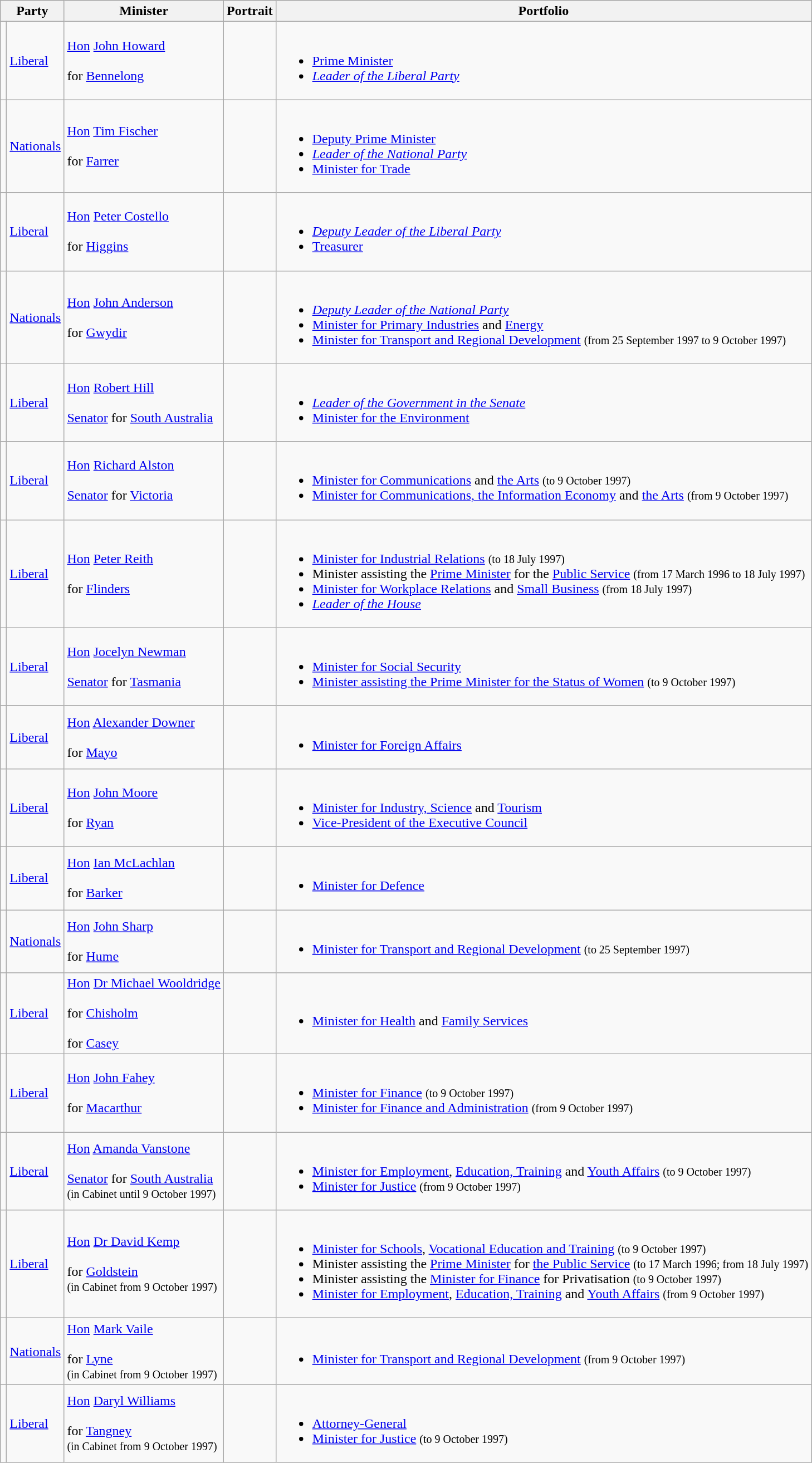<table class="wikitable sortable">
<tr>
<th colspan="2">Party</th>
<th>Minister</th>
<th>Portrait</th>
<th>Portfolio</th>
</tr>
<tr>
<td></td>
<td><a href='#'>Liberal</a></td>
<td><a href='#'>Hon</a> <a href='#'>John Howard</a> <br><br> for <a href='#'>Bennelong</a> <br></td>
<td></td>
<td><br><ul><li><a href='#'>Prime Minister</a></li><li><em><a href='#'>Leader of the Liberal Party</a></em></li></ul></td>
</tr>
<tr>
<td></td>
<td><a href='#'>Nationals</a></td>
<td><a href='#'>Hon</a> <a href='#'>Tim Fischer</a> <br><br> for <a href='#'>Farrer</a> <br></td>
<td></td>
<td><br><ul><li><a href='#'>Deputy Prime Minister</a></li><li><em><a href='#'>Leader of the National Party</a></em></li><li><a href='#'>Minister for Trade</a></li></ul></td>
</tr>
<tr>
<td></td>
<td><a href='#'>Liberal</a></td>
<td><a href='#'>Hon</a> <a href='#'>Peter Costello</a> <br><br> for <a href='#'>Higgins</a> <br></td>
<td></td>
<td><br><ul><li><em><a href='#'>Deputy Leader of the Liberal Party</a></em></li><li><a href='#'>Treasurer</a></li></ul></td>
</tr>
<tr>
<td></td>
<td><a href='#'>Nationals</a></td>
<td><a href='#'>Hon</a> <a href='#'>John Anderson</a> <br><br> for <a href='#'>Gwydir</a> <br></td>
<td></td>
<td><br><ul><li><em><a href='#'>Deputy Leader of the National Party</a></em></li><li><a href='#'>Minister for Primary Industries</a> and <a href='#'>Energy</a></li><li><a href='#'>Minister for Transport and Regional Development</a> <small>(from 25 September 1997 to 9 October 1997)</small></li></ul></td>
</tr>
<tr>
<td></td>
<td><a href='#'>Liberal</a></td>
<td><a href='#'>Hon</a> <a href='#'>Robert Hill</a> <br><br><a href='#'>Senator</a> for <a href='#'>South Australia</a> <br></td>
<td></td>
<td><br><ul><li><em><a href='#'>Leader of the Government in the Senate</a></em></li><li><a href='#'>Minister for the Environment</a></li></ul></td>
</tr>
<tr>
<td></td>
<td><a href='#'>Liberal</a></td>
<td><a href='#'>Hon</a> <a href='#'>Richard Alston</a> <br><br><a href='#'>Senator</a> for <a href='#'>Victoria</a> <br></td>
<td></td>
<td><br><ul><li><a href='#'>Minister for Communications</a> and <a href='#'>the Arts</a> <small>(to 9 October 1997)</small></li><li><a href='#'>Minister for Communications, the Information Economy</a> and <a href='#'>the Arts</a> <small>(from 9 October 1997)</small></li></ul></td>
</tr>
<tr>
<td></td>
<td><a href='#'>Liberal</a></td>
<td><a href='#'>Hon</a> <a href='#'>Peter Reith</a> <br><br> for <a href='#'>Flinders</a> <br></td>
<td></td>
<td><br><ul><li><a href='#'>Minister for Industrial Relations</a> <small>(to 18 July 1997)</small></li><li>Minister assisting the <a href='#'>Prime Minister</a> for the <a href='#'>Public Service</a> <small>(from 17 March 1996 to 18 July 1997)</small></li><li><a href='#'>Minister for Workplace Relations</a> and <a href='#'>Small Business</a> <small>(from 18 July 1997)</small></li><li><em><a href='#'>Leader of the House</a></em></li></ul></td>
</tr>
<tr>
<td></td>
<td><a href='#'>Liberal</a></td>
<td><a href='#'>Hon</a> <a href='#'>Jocelyn Newman</a> <br><br><a href='#'>Senator</a> for <a href='#'>Tasmania</a> <br></td>
<td></td>
<td><br><ul><li><a href='#'>Minister for Social Security</a></li><li><a href='#'>Minister assisting the Prime Minister for the Status of Women</a> <small>(to 9 October 1997)</small></li></ul></td>
</tr>
<tr>
<td></td>
<td><a href='#'>Liberal</a></td>
<td><a href='#'>Hon</a> <a href='#'>Alexander Downer</a> <br><br> for <a href='#'>Mayo</a> <br></td>
<td></td>
<td><br><ul><li><a href='#'>Minister for Foreign Affairs</a></li></ul></td>
</tr>
<tr>
<td></td>
<td><a href='#'>Liberal</a></td>
<td><a href='#'>Hon</a> <a href='#'>John Moore</a> <br><br> for <a href='#'>Ryan</a> <br></td>
<td></td>
<td><br><ul><li><a href='#'>Minister for Industry, Science</a> and <a href='#'>Tourism</a></li><li><a href='#'>Vice-President of the Executive Council</a></li></ul></td>
</tr>
<tr>
<td></td>
<td><a href='#'>Liberal</a></td>
<td><a href='#'>Hon</a> <a href='#'>Ian McLachlan</a>  <br><br> for <a href='#'>Barker</a> <br></td>
<td></td>
<td><br><ul><li><a href='#'>Minister for Defence</a></li></ul></td>
</tr>
<tr>
<td></td>
<td><a href='#'>Nationals</a></td>
<td><a href='#'>Hon</a> <a href='#'>John Sharp</a> <br><br> for <a href='#'>Hume</a> <br></td>
<td></td>
<td><br><ul><li><a href='#'>Minister for Transport and Regional Development</a> <small>(to 25 September 1997)</small></li></ul></td>
</tr>
<tr>
<td></td>
<td><a href='#'>Liberal</a></td>
<td><a href='#'>Hon</a> <a href='#'>Dr Michael Wooldridge</a> <br><br> for <a href='#'>Chisholm</a> <br><br> for <a href='#'>Casey</a> <br></td>
<td></td>
<td><br><ul><li><a href='#'>Minister for Health</a> and <a href='#'>Family Services</a></li></ul></td>
</tr>
<tr>
<td></td>
<td><a href='#'>Liberal</a></td>
<td><a href='#'>Hon</a> <a href='#'>John Fahey</a> <br><br> for <a href='#'>Macarthur</a> <br></td>
<td></td>
<td><br><ul><li><a href='#'>Minister for Finance</a> <small>(to 9 October 1997)</small></li><li><a href='#'>Minister for Finance and Administration</a> <small>(from 9 October 1997)</small></li></ul></td>
</tr>
<tr>
<td></td>
<td><a href='#'>Liberal</a></td>
<td><a href='#'>Hon</a> <a href='#'>Amanda Vanstone</a> <br><br><a href='#'>Senator</a> for <a href='#'>South Australia</a> <br>
<small>(in Cabinet until 9 October 1997)</small></td>
<td></td>
<td><br><ul><li><a href='#'>Minister for Employment</a>, <a href='#'>Education, Training</a> and <a href='#'>Youth Affairs</a> <small>(to 9 October 1997)</small></li><li><a href='#'>Minister for Justice</a> <small>(from 9 October 1997)</small></li></ul></td>
</tr>
<tr>
<td></td>
<td><a href='#'>Liberal</a></td>
<td><a href='#'>Hon</a> <a href='#'>Dr David Kemp</a> <br><br> for <a href='#'>Goldstein</a> <br>
<small>(in Cabinet from 9 October 1997)</small></td>
<td></td>
<td><br><ul><li><a href='#'>Minister for Schools</a>, <a href='#'>Vocational Education and Training</a> <small>(to 9 October 1997)</small></li><li>Minister assisting the <a href='#'>Prime Minister</a> for <a href='#'>the Public Service</a> <small>(to 17 March 1996; from 18 July 1997)</small></li><li>Minister assisting the <a href='#'>Minister for Finance</a> for Privatisation <small>(to 9 October 1997)</small></li><li><a href='#'>Minister for Employment</a>, <a href='#'>Education, Training</a> and <a href='#'>Youth Affairs</a> <small>(from 9 October 1997)</small></li></ul></td>
</tr>
<tr>
<td></td>
<td><a href='#'>Nationals</a></td>
<td><a href='#'>Hon</a> <a href='#'>Mark Vaile</a> <br><br> for <a href='#'>Lyne</a> <br>
<small>(in Cabinet from 9 October 1997)</small></td>
<td></td>
<td><br><ul><li><a href='#'>Minister for Transport and Regional Development</a> <small>(from 9 October 1997)</small></li></ul></td>
</tr>
<tr>
<td></td>
<td><a href='#'>Liberal</a></td>
<td><a href='#'>Hon</a> <a href='#'>Daryl Williams</a>  <br><br> for <a href='#'>Tangney</a> <br>
<small>(in Cabinet from 9 October 1997)</small></td>
<td></td>
<td><br><ul><li><a href='#'>Attorney-General</a></li><li><a href='#'>Minister for Justice</a> <small>(to 9 October 1997)</small></li></ul></td>
</tr>
</table>
